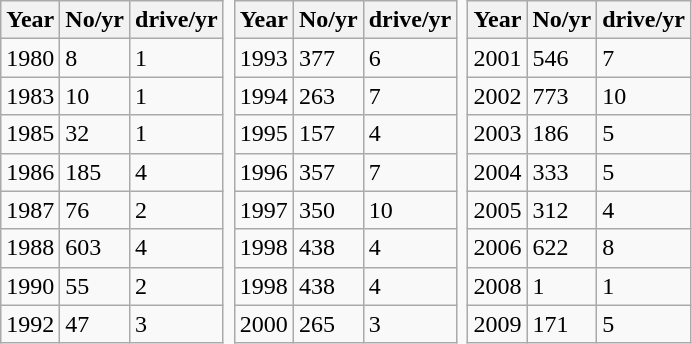<table class="wikitable" style="border: none;">
<tr>
<th scope="col">Year</th>
<th scope="col">No/yr</th>
<th scope="col">drive/yr</th>
<td rowspan="11" style="border: none;"></td>
<th scope="col">Year</th>
<th scope="col">No/yr</th>
<th scope="col">drive/yr</th>
<td rowspan="11" style="border: none;"></td>
<th scope="col">Year</th>
<th scope="col">No/yr</th>
<th scope="col">drive/yr</th>
</tr>
<tr>
<td>1980</td>
<td>8</td>
<td>1</td>
<td>1993</td>
<td>377</td>
<td>6</td>
<td>2001</td>
<td>546</td>
<td>7</td>
</tr>
<tr>
<td>1983</td>
<td>10</td>
<td>1</td>
<td>1994</td>
<td>263</td>
<td>7</td>
<td>2002</td>
<td>773</td>
<td>10</td>
</tr>
<tr>
<td>1985</td>
<td>32</td>
<td>1</td>
<td>1995</td>
<td>157</td>
<td>4</td>
<td>2003</td>
<td>186</td>
<td>5</td>
</tr>
<tr>
<td>1986</td>
<td>185</td>
<td>4</td>
<td>1996</td>
<td>357</td>
<td>7</td>
<td>2004</td>
<td>333</td>
<td>5</td>
</tr>
<tr>
<td>1987</td>
<td>76</td>
<td>2</td>
<td>1997</td>
<td>350</td>
<td>10</td>
<td>2005</td>
<td>312</td>
<td>4</td>
</tr>
<tr>
<td>1988</td>
<td>603</td>
<td>4</td>
<td>1998</td>
<td>438</td>
<td>4</td>
<td>2006</td>
<td>622</td>
<td>8</td>
</tr>
<tr>
<td>1990</td>
<td>55</td>
<td>2</td>
<td>1998</td>
<td>438</td>
<td>4</td>
<td>2008</td>
<td>1</td>
<td>1</td>
</tr>
<tr>
<td>1992</td>
<td>47</td>
<td>3</td>
<td>2000</td>
<td>265</td>
<td>3</td>
<td>2009</td>
<td>171</td>
<td>5</td>
</tr>
</table>
